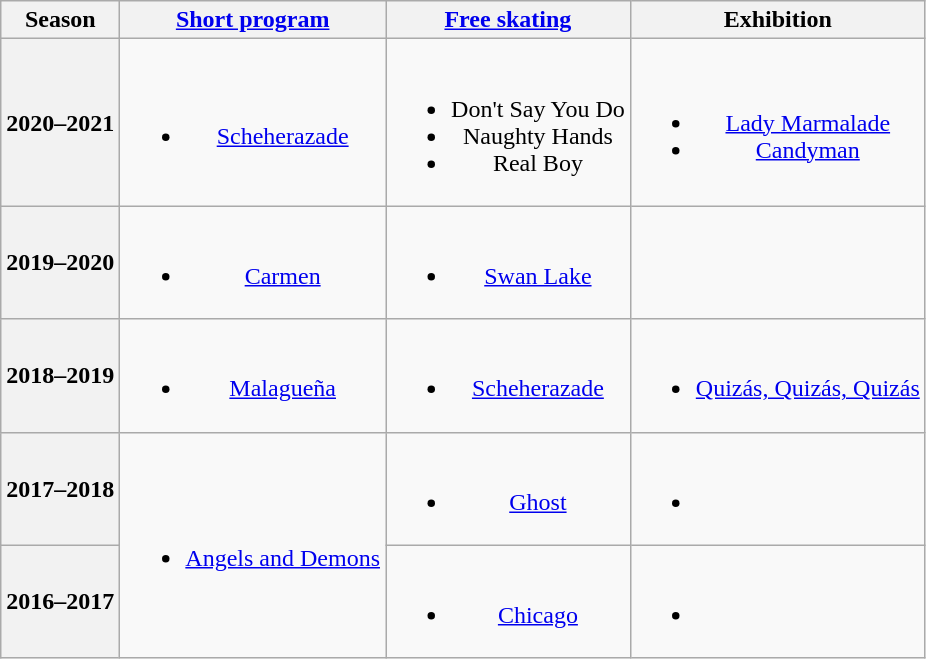<table class=wikitable style=text-align:center>
<tr>
<th>Season</th>
<th><a href='#'>Short program</a></th>
<th><a href='#'>Free skating</a></th>
<th>Exhibition</th>
</tr>
<tr>
<th>2020–2021 <br> </th>
<td><br><ul><li><a href='#'>Scheherazade</a> <br> </li></ul></td>
<td><br><ul><li>Don't Say You Do <br> </li><li>Naughty Hands <br> </li><li>Real Boy <br> </li></ul></td>
<td><br><ul><li><a href='#'>Lady Marmalade</a> <br> </li><li><a href='#'>Candyman</a> <br> </li></ul></td>
</tr>
<tr>
<th>2019–2020 <br> </th>
<td><br><ul><li><a href='#'>Carmen</a> <br></li></ul></td>
<td><br><ul><li><a href='#'>Swan Lake</a> <br></li></ul></td>
<td></td>
</tr>
<tr>
<th>2018–2019 <br></th>
<td><br><ul><li><a href='#'>Malagueña</a> <br></li></ul></td>
<td><br><ul><li><a href='#'>Scheherazade</a> <br></li></ul></td>
<td><br><ul><li><a href='#'>Quizás, Quizás, Quizás</a> <br></li></ul></td>
</tr>
<tr>
<th>2017–2018 <br> </th>
<td rowspan=2><br><ul><li><a href='#'>Angels and Demons</a> <br></li></ul></td>
<td><br><ul><li><a href='#'>Ghost</a> <br></li></ul></td>
<td><br><ul><li></li></ul></td>
</tr>
<tr>
<th>2016–2017 <br></th>
<td><br><ul><li><a href='#'>Chicago</a> <br></li></ul></td>
<td><br><ul><li></li></ul></td>
</tr>
</table>
